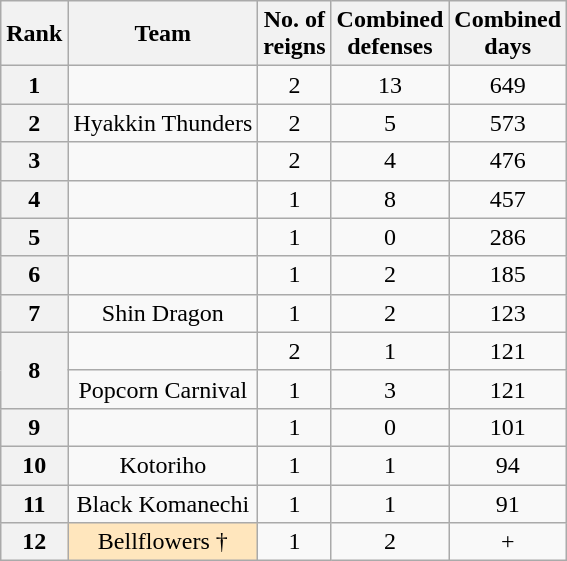<table class="wikitable sortable" style="text-align: center">
<tr>
<th>Rank</th>
<th>Team</th>
<th>No. of<br>reigns</th>
<th>Combined<br>defenses</th>
<th>Combined<br>days</th>
</tr>
<tr>
<th>1</th>
<td><br></td>
<td>2</td>
<td>13</td>
<td>649</td>
</tr>
<tr>
<th>2</th>
<td>Hyakkin Thunders<br></td>
<td>2</td>
<td>5</td>
<td>573</td>
</tr>
<tr>
<th>3</th>
<td><br></td>
<td>2</td>
<td>4</td>
<td>476</td>
</tr>
<tr>
<th>4</th>
<td><br></td>
<td>1</td>
<td>8</td>
<td>457</td>
</tr>
<tr>
<th>5</th>
<td><br></td>
<td>1</td>
<td>0</td>
<td>286</td>
</tr>
<tr>
<th>6</th>
<td></td>
<td>1</td>
<td>2</td>
<td>185</td>
</tr>
<tr>
<th>7</th>
<td>Shin Dragon<br></td>
<td>1</td>
<td>2</td>
<td>123</td>
</tr>
<tr>
<th rowspan=2>8</th>
<td><br></td>
<td>2</td>
<td>1</td>
<td>121</td>
</tr>
<tr>
<td>Popcorn Carnival<br></td>
<td>1</td>
<td>3</td>
<td>121</td>
</tr>
<tr>
<th>9</th>
<td></td>
<td>1</td>
<td>0</td>
<td>101</td>
</tr>
<tr>
<th>10</th>
<td>Kotoriho<br></td>
<td>1</td>
<td>1</td>
<td>94</td>
</tr>
<tr>
<th>11</th>
<td>Black Komanechi<br></td>
<td>1</td>
<td>1</td>
<td>91</td>
</tr>
<tr>
<th>12</th>
<td style="background: #ffe6bd">Bellflowers †<br></td>
<td>1</td>
<td>2</td>
<td>+</td>
</tr>
</table>
